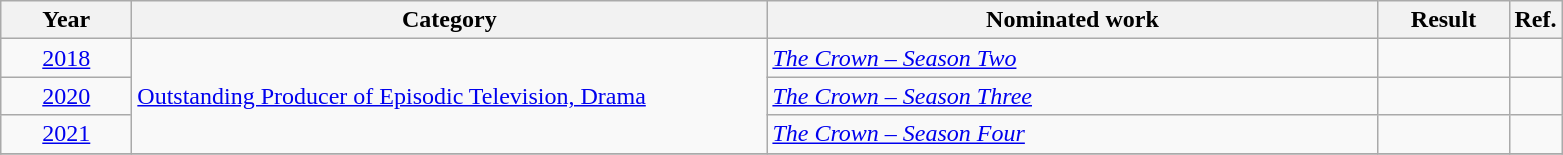<table class=wikitable>
<tr>
<th scope="col" style="width:5em;">Year</th>
<th scope="col" style="width:26em;">Category</th>
<th scope="col" style="width:25em;">Nominated work</th>
<th scope="col" style="width:5em;">Result</th>
<th>Ref.</th>
</tr>
<tr>
<td style="text-align:center;"><a href='#'>2018</a></td>
<td rowspan=3><a href='#'>Outstanding Producer of Episodic Television, Drama</a></td>
<td><em><a href='#'>The Crown – Season Two</a></em></td>
<td></td>
<td></td>
</tr>
<tr>
<td style="text-align:center;"><a href='#'>2020</a></td>
<td><em><a href='#'>The Crown – Season Three</a></em></td>
<td></td>
<td></td>
</tr>
<tr>
<td style="text-align:center;"><a href='#'>2021</a></td>
<td><em><a href='#'>The Crown – Season Four</a></em></td>
<td></td>
<td></td>
</tr>
<tr>
</tr>
</table>
